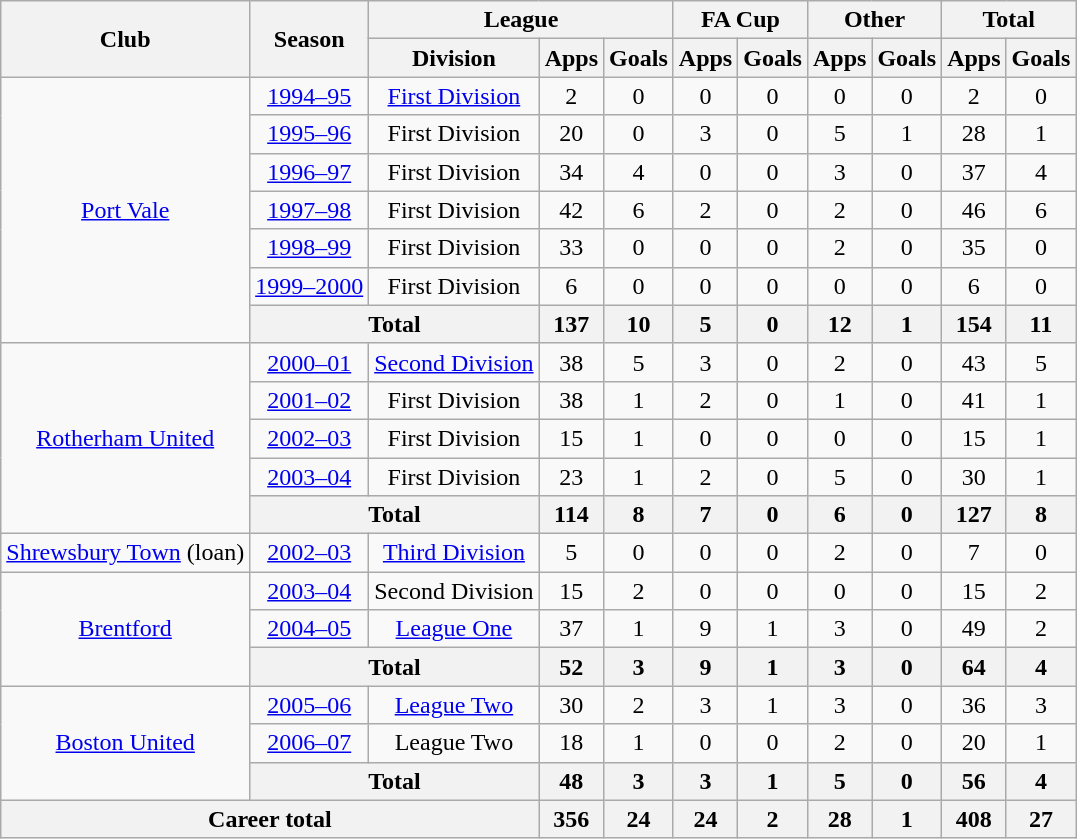<table class="wikitable" style="text-align: center;">
<tr>
<th rowspan="2">Club</th>
<th rowspan="2">Season</th>
<th colspan="3">League</th>
<th colspan="2">FA Cup</th>
<th colspan="2">Other</th>
<th colspan="2">Total</th>
</tr>
<tr>
<th>Division</th>
<th>Apps</th>
<th>Goals</th>
<th>Apps</th>
<th>Goals</th>
<th>Apps</th>
<th>Goals</th>
<th>Apps</th>
<th>Goals</th>
</tr>
<tr>
<td rowspan="7"><a href='#'>Port Vale</a></td>
<td><a href='#'>1994–95</a></td>
<td><a href='#'>First Division</a></td>
<td>2</td>
<td>0</td>
<td>0</td>
<td>0</td>
<td>0</td>
<td>0</td>
<td>2</td>
<td>0</td>
</tr>
<tr>
<td><a href='#'>1995–96</a></td>
<td>First Division</td>
<td>20</td>
<td>0</td>
<td>3</td>
<td>0</td>
<td>5</td>
<td>1</td>
<td>28</td>
<td>1</td>
</tr>
<tr>
<td><a href='#'>1996–97</a></td>
<td>First Division</td>
<td>34</td>
<td>4</td>
<td>0</td>
<td>0</td>
<td>3</td>
<td>0</td>
<td>37</td>
<td>4</td>
</tr>
<tr>
<td><a href='#'>1997–98</a></td>
<td>First Division</td>
<td>42</td>
<td>6</td>
<td>2</td>
<td>0</td>
<td>2</td>
<td>0</td>
<td>46</td>
<td>6</td>
</tr>
<tr>
<td><a href='#'>1998–99</a></td>
<td>First Division</td>
<td>33</td>
<td>0</td>
<td>0</td>
<td>0</td>
<td>2</td>
<td>0</td>
<td>35</td>
<td>0</td>
</tr>
<tr>
<td><a href='#'>1999–2000</a></td>
<td>First Division</td>
<td>6</td>
<td>0</td>
<td>0</td>
<td>0</td>
<td>0</td>
<td>0</td>
<td>6</td>
<td>0</td>
</tr>
<tr>
<th colspan="2">Total</th>
<th>137</th>
<th>10</th>
<th>5</th>
<th>0</th>
<th>12</th>
<th>1</th>
<th>154</th>
<th>11</th>
</tr>
<tr>
<td rowspan="5"><a href='#'>Rotherham United</a></td>
<td><a href='#'>2000–01</a></td>
<td><a href='#'>Second Division</a></td>
<td>38</td>
<td>5</td>
<td>3</td>
<td>0</td>
<td>2</td>
<td>0</td>
<td>43</td>
<td>5</td>
</tr>
<tr>
<td><a href='#'>2001–02</a></td>
<td>First Division</td>
<td>38</td>
<td>1</td>
<td>2</td>
<td>0</td>
<td>1</td>
<td>0</td>
<td>41</td>
<td>1</td>
</tr>
<tr>
<td><a href='#'>2002–03</a></td>
<td>First Division</td>
<td>15</td>
<td>1</td>
<td>0</td>
<td>0</td>
<td>0</td>
<td>0</td>
<td>15</td>
<td>1</td>
</tr>
<tr>
<td><a href='#'>2003–04</a></td>
<td>First Division</td>
<td>23</td>
<td>1</td>
<td>2</td>
<td>0</td>
<td>5</td>
<td>0</td>
<td>30</td>
<td>1</td>
</tr>
<tr>
<th colspan="2">Total</th>
<th>114</th>
<th>8</th>
<th>7</th>
<th>0</th>
<th>6</th>
<th>0</th>
<th>127</th>
<th>8</th>
</tr>
<tr>
<td><a href='#'>Shrewsbury Town</a> (loan)</td>
<td><a href='#'>2002–03</a></td>
<td><a href='#'>Third Division</a></td>
<td>5</td>
<td>0</td>
<td>0</td>
<td>0</td>
<td>2</td>
<td>0</td>
<td>7</td>
<td>0</td>
</tr>
<tr>
<td rowspan="3"><a href='#'>Brentford</a></td>
<td><a href='#'>2003–04</a></td>
<td>Second Division</td>
<td>15</td>
<td>2</td>
<td>0</td>
<td>0</td>
<td>0</td>
<td>0</td>
<td>15</td>
<td>2</td>
</tr>
<tr>
<td><a href='#'>2004–05</a></td>
<td><a href='#'>League One</a></td>
<td>37</td>
<td>1</td>
<td>9</td>
<td>1</td>
<td>3</td>
<td>0</td>
<td>49</td>
<td>2</td>
</tr>
<tr>
<th colspan="2">Total</th>
<th>52</th>
<th>3</th>
<th>9</th>
<th>1</th>
<th>3</th>
<th>0</th>
<th>64</th>
<th>4</th>
</tr>
<tr>
<td rowspan="3"><a href='#'>Boston United</a></td>
<td><a href='#'>2005–06</a></td>
<td><a href='#'>League Two</a></td>
<td>30</td>
<td>2</td>
<td>3</td>
<td>1</td>
<td>3</td>
<td>0</td>
<td>36</td>
<td>3</td>
</tr>
<tr>
<td><a href='#'>2006–07</a></td>
<td>League Two</td>
<td>18</td>
<td>1</td>
<td>0</td>
<td>0</td>
<td>2</td>
<td>0</td>
<td>20</td>
<td>1</td>
</tr>
<tr>
<th colspan="2">Total</th>
<th>48</th>
<th>3</th>
<th>3</th>
<th>1</th>
<th>5</th>
<th>0</th>
<th>56</th>
<th>4</th>
</tr>
<tr>
<th colspan="3">Career total</th>
<th>356</th>
<th>24</th>
<th>24</th>
<th>2</th>
<th>28</th>
<th>1</th>
<th>408</th>
<th>27</th>
</tr>
</table>
